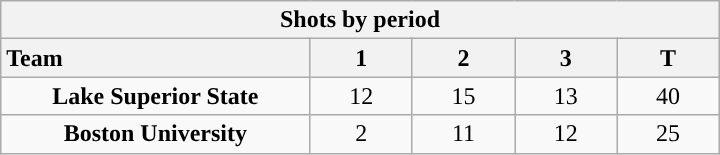<table class="wikitable" style="width:30em; text-align:right;">
<tr>
<th colspan=6>Shots by period</th>
</tr>
<tr>
<th style="width:10em; text-align:left;">Team</th>
<th style="width:3em;">1</th>
<th style="width:3em;">2</th>
<th style="width:3em;">3</th>
<th style="width:3em;">T</th>
</tr>
<tr>
<td align=center><strong>Lake Superior State</strong></td>
<td align=center>12</td>
<td align=center>15</td>
<td align=center>13</td>
<td align=center>40</td>
</tr>
<tr>
<td align=center><strong>Boston University</strong></td>
<td align=center>2</td>
<td align=center>11</td>
<td align=center>12</td>
<td align=center>25</td>
</tr>
</table>
